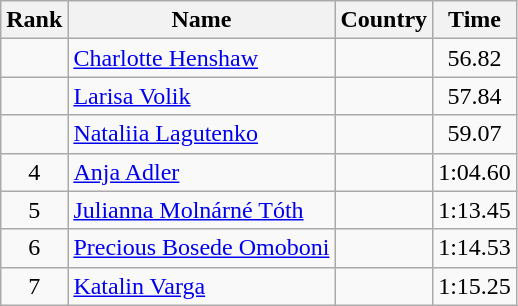<table class="wikitable" style="text-align:center">
<tr>
<th>Rank</th>
<th>Name</th>
<th>Country</th>
<th>Time</th>
</tr>
<tr>
<td></td>
<td align="left"><a href='#'>Charlotte Henshaw</a></td>
<td align="left"></td>
<td>56.82</td>
</tr>
<tr>
<td></td>
<td align="left"><a href='#'>Larisa Volik</a></td>
<td align="left"></td>
<td>57.84</td>
</tr>
<tr>
<td></td>
<td align="left"><a href='#'>Nataliia Lagutenko</a></td>
<td align="left"></td>
<td>59.07</td>
</tr>
<tr>
<td>4</td>
<td align="left"><a href='#'>Anja Adler</a></td>
<td align="left"></td>
<td>1:04.60</td>
</tr>
<tr>
<td>5</td>
<td align="left"><a href='#'>Julianna Molnárné Tóth</a></td>
<td align="left"></td>
<td>1:13.45</td>
</tr>
<tr>
<td>6</td>
<td align="left"><a href='#'>Precious Bosede Omoboni</a></td>
<td align="left"></td>
<td>1:14.53</td>
</tr>
<tr>
<td>7</td>
<td align="left"><a href='#'>Katalin Varga</a></td>
<td align="left"></td>
<td>1:15.25</td>
</tr>
</table>
